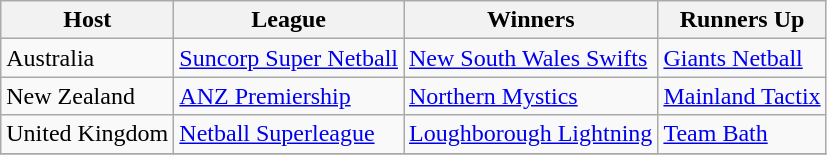<table class="wikitable collapsible">
<tr>
<th>Host</th>
<th>League</th>
<th>Winners</th>
<th>Runners Up</th>
</tr>
<tr>
<td>Australia</td>
<td><a href='#'>Suncorp Super Netball</a></td>
<td><a href='#'>New South Wales Swifts</a></td>
<td><a href='#'>Giants Netball</a></td>
</tr>
<tr>
<td>New Zealand</td>
<td><a href='#'>ANZ Premiership</a></td>
<td><a href='#'>Northern Mystics</a></td>
<td><a href='#'>Mainland Tactix</a></td>
</tr>
<tr>
<td>United Kingdom</td>
<td><a href='#'>Netball Superleague</a></td>
<td><a href='#'>Loughborough Lightning</a></td>
<td><a href='#'>Team Bath</a></td>
</tr>
<tr>
</tr>
</table>
